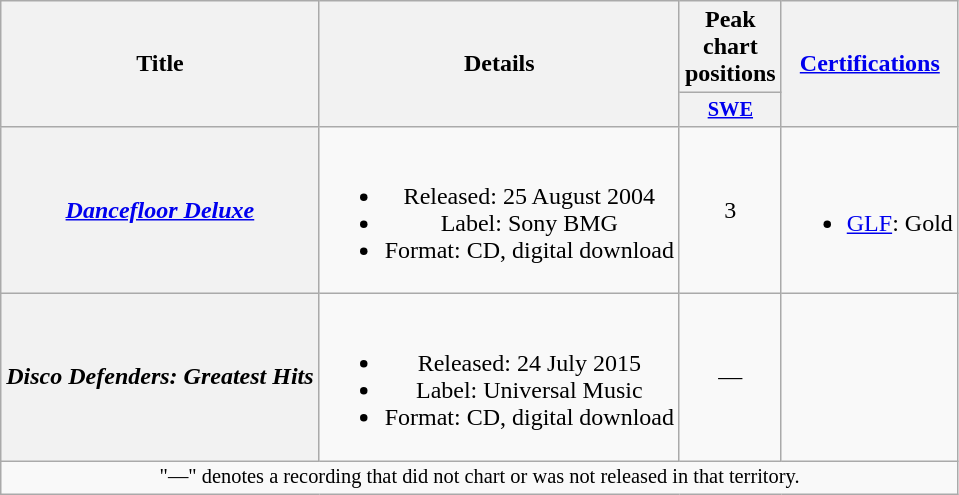<table class="wikitable plainrowheaders" style="text-align:center;">
<tr>
<th scope="col" rowspan="2">Title</th>
<th scope="col" rowspan="2">Details</th>
<th scope="col" colspan="1">Peak chart positions</th>
<th scope="col" rowspan="2"><a href='#'>Certifications</a></th>
</tr>
<tr>
<th scope="col" style="width:3em;font-size:85%;"><a href='#'>SWE</a><br></th>
</tr>
<tr>
<th scope="row"><em><a href='#'>Dancefloor Deluxe</a></em></th>
<td><br><ul><li>Released: 25 August 2004</li><li>Label: Sony BMG</li><li>Format: CD, digital download</li></ul></td>
<td>3</td>
<td><br><ul><li><a href='#'>GLF</a>: Gold</li></ul></td>
</tr>
<tr>
<th scope="row"><em>Disco Defenders: Greatest Hits</em></th>
<td><br><ul><li>Released: 24 July 2015</li><li>Label: Universal Music</li><li>Format: CD, digital download</li></ul></td>
<td>—</td>
<td></td>
</tr>
<tr>
<td colspan="10" style="font-size:85%">"—" denotes a recording that did not chart or was not released in that territory.</td>
</tr>
</table>
